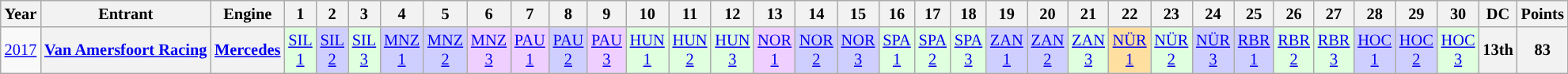<table class="wikitable" style="text-align:center; font-size:85%">
<tr>
<th>Year</th>
<th>Entrant</th>
<th>Engine</th>
<th>1</th>
<th>2</th>
<th>3</th>
<th>4</th>
<th>5</th>
<th>6</th>
<th>7</th>
<th>8</th>
<th>9</th>
<th>10</th>
<th>11</th>
<th>12</th>
<th>13</th>
<th>14</th>
<th>15</th>
<th>16</th>
<th>17</th>
<th>18</th>
<th>19</th>
<th>20</th>
<th>21</th>
<th>22</th>
<th>23</th>
<th>24</th>
<th>25</th>
<th>26</th>
<th>27</th>
<th>28</th>
<th>29</th>
<th>30</th>
<th>DC</th>
<th>Points</th>
</tr>
<tr>
<td><a href='#'>2017</a></td>
<th nowrap><a href='#'>Van Amersfoort Racing</a></th>
<th><a href='#'>Mercedes</a></th>
<td style="background:#DFFFDF"><a href='#'>SIL<br>1</a><br></td>
<td style="background:#CFCFFF"><a href='#'>SIL<br>2</a><br></td>
<td style="background:#DFFFDF"><a href='#'>SIL<br>3</a><br></td>
<td style="background:#CFCFFF"><a href='#'>MNZ<br>1</a><br></td>
<td style="background:#CFCFFF"><a href='#'>MNZ<br>2</a><br></td>
<td style="background:#EFCFFF"><a href='#'>MNZ<br>3</a><br></td>
<td style="background:#EFCFFF"><a href='#'>PAU<br>1</a><br></td>
<td style="background:#CFCFFF"><a href='#'>PAU<br>2</a><br></td>
<td style="background:#EFCFFF"><a href='#'>PAU<br>3</a><br></td>
<td style="background:#DFFFDF"><a href='#'>HUN<br>1</a><br></td>
<td style="background:#DFFFDF"><a href='#'>HUN<br>2</a><br></td>
<td style="background:#DFFFDF"><a href='#'>HUN<br>3</a><br></td>
<td style="background:#EFCFFF"><a href='#'>NOR<br>1</a><br></td>
<td style="background:#CFCFFF"><a href='#'>NOR<br>2</a><br></td>
<td style="background:#CFCFFF"><a href='#'>NOR<br>3</a><br></td>
<td style="background:#DFFFDF"><a href='#'>SPA<br>1</a><br></td>
<td style="background:#DFFFDF"><a href='#'>SPA<br>2</a><br></td>
<td style="background:#DFFFDF"><a href='#'>SPA<br>3</a><br></td>
<td style="background:#CFCFFF"><a href='#'>ZAN<br>1</a><br></td>
<td style="background:#CFCFFF"><a href='#'>ZAN<br>2</a><br></td>
<td style="background:#DFFFDF"><a href='#'>ZAN<br>3</a><br></td>
<td style="background:#FFDF9F"><a href='#'>NÜR<br>1</a><br></td>
<td style="background:#DFFFDF"><a href='#'>NÜR<br>2</a><br></td>
<td style="background:#CFCFFF"><a href='#'>NÜR<br>3</a><br></td>
<td style="background:#CFCFFF"><a href='#'>RBR<br>1</a><br></td>
<td style="background:#DFFFDF"><a href='#'>RBR<br>2</a><br></td>
<td style="background:#DFFFDF"><a href='#'>RBR<br>3</a><br></td>
<td style="background:#CFCFFF"><a href='#'>HOC<br>1</a><br></td>
<td style="background:#CFCFFF"><a href='#'>HOC<br>2</a><br></td>
<td style="background:#DFFFDF"><a href='#'>HOC<br>3</a><br></td>
<th>13th</th>
<th>83</th>
</tr>
</table>
